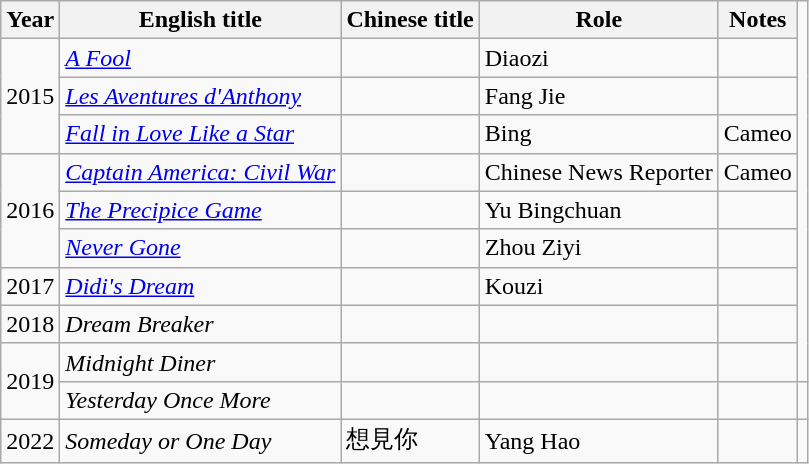<table class="wikitable">
<tr>
<th>Year</th>
<th>English title</th>
<th>Chinese title</th>
<th>Role</th>
<th>Notes</th>
</tr>
<tr>
<td rowspan=3>2015</td>
<td><em><a href='#'>A Fool</a></em></td>
<td></td>
<td>Diaozi</td>
<td></td>
</tr>
<tr>
<td><em><a href='#'>Les Aventures d'Anthony</a></em></td>
<td></td>
<td>Fang Jie</td>
<td></td>
</tr>
<tr>
<td><em><a href='#'>Fall in Love Like a Star</a></em></td>
<td></td>
<td>Bing</td>
<td>Cameo</td>
</tr>
<tr>
<td rowspan=3>2016</td>
<td><em><a href='#'>Captain America: Civil War</a></em></td>
<td></td>
<td>Chinese News Reporter</td>
<td>Cameo</td>
</tr>
<tr>
<td><em><a href='#'>The Precipice Game</a></em></td>
<td></td>
<td>Yu Bingchuan</td>
<td></td>
</tr>
<tr>
<td><em><a href='#'>Never Gone</a></em></td>
<td></td>
<td>Zhou Ziyi</td>
<td></td>
</tr>
<tr>
<td>2017</td>
<td><em><a href='#'>Didi's Dream</a></em></td>
<td></td>
<td>Kouzi</td>
<td></td>
</tr>
<tr>
<td>2018</td>
<td><em>Dream Breaker</em></td>
<td></td>
<td></td>
<td></td>
</tr>
<tr>
<td rowspan=2>2019</td>
<td><em>Midnight Diner</em></td>
<td></td>
<td></td>
<td></td>
</tr>
<tr>
<td><em>Yesterday Once More</em></td>
<td></td>
<td></td>
<td></td>
<td></td>
</tr>
<tr>
<td>2022</td>
<td><em>Someday or One Day</em></td>
<td>想見你</td>
<td>Yang Hao</td>
<td></td>
<td></td>
</tr>
</table>
